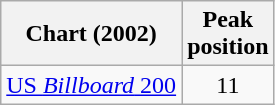<table class="wikitable sortable">
<tr>
<th scope="col">Chart (2002)</th>
<th scope="col">Peak<br>position</th>
</tr>
<tr>
<td><a href='#'>US <em>Billboard</em> 200</a></td>
<td align="center">11</td>
</tr>
</table>
